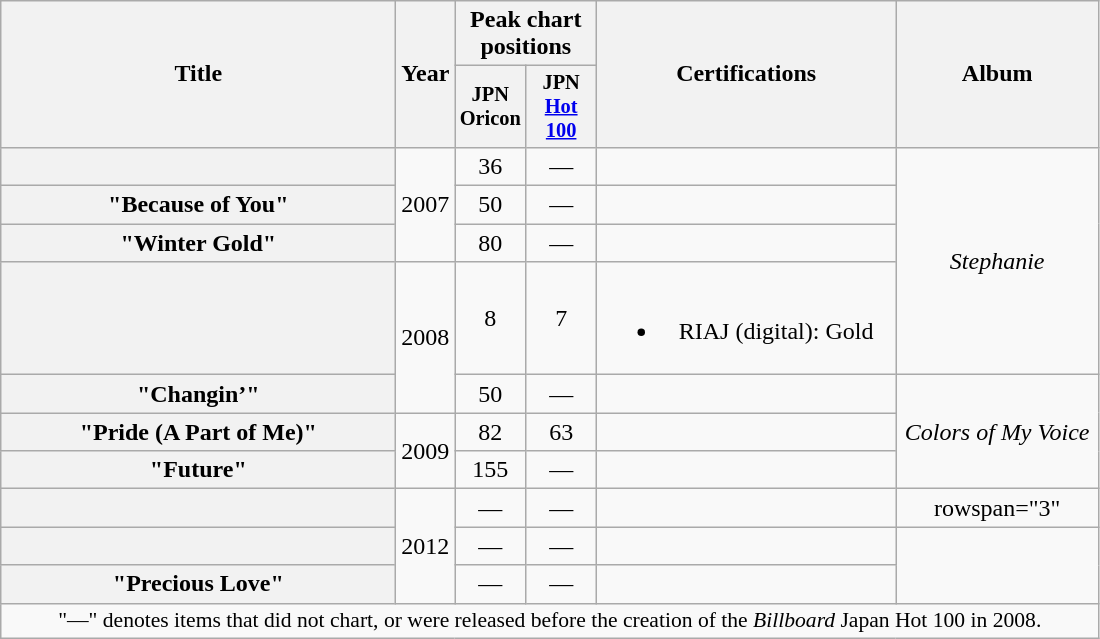<table class="wikitable plainrowheaders" style="text-align:center;">
<tr>
<th scope="col" rowspan="2" style="width:16em;">Title</th>
<th scope="col" rowspan="2" style="width:2em;">Year</th>
<th scope="col" colspan="2">Peak chart positions</th>
<th scope="col" rowspan="2" style="width:12em;">Certifications</th>
<th scope="col" rowspan="2" style="width:8em;">Album</th>
</tr>
<tr>
<th style="width:3em;font-size:85%">JPN<br>Oricon<br></th>
<th style="width:3em;font-size:85%">JPN<br><a href='#'>Hot 100</a><br></th>
</tr>
<tr>
<th scope="row"></th>
<td rowspan="3">2007</td>
<td>36</td>
<td>—</td>
<td></td>
<td rowspan="4"><em>Stephanie</em></td>
</tr>
<tr>
<th scope="row">"Because of You"</th>
<td>50</td>
<td>—</td>
<td></td>
</tr>
<tr>
<th scope="row">"Winter Gold"</th>
<td>80</td>
<td>—</td>
<td></td>
</tr>
<tr>
<th scope="row"></th>
<td rowspan="2">2008</td>
<td>8</td>
<td>7</td>
<td><br><ul><li>RIAJ <span>(digital)</span>: Gold</li></ul></td>
</tr>
<tr>
<th scope="row">"Changin’" </th>
<td>50</td>
<td>—</td>
<td></td>
<td rowspan="3"><em>Colors of My Voice</em></td>
</tr>
<tr>
<th scope="row">"Pride (A Part of Me)" </th>
<td rowspan="2">2009</td>
<td>82</td>
<td>63</td>
<td></td>
</tr>
<tr>
<th scope="row">"Future"</th>
<td>155</td>
<td>—</td>
<td></td>
</tr>
<tr>
<th scope="row"></th>
<td rowspan="3">2012</td>
<td>—</td>
<td>—</td>
<td></td>
<td>rowspan="3" </td>
</tr>
<tr>
<th scope="row"></th>
<td>—</td>
<td>—</td>
<td></td>
</tr>
<tr>
<th scope="row">"Precious Love"</th>
<td>—</td>
<td>—</td>
<td></td>
</tr>
<tr>
<td colspan="12" align="center" style="font-size:90%;">"—" denotes items that did not chart, or were released before the creation of the <em>Billboard</em> Japan Hot 100 in 2008.</td>
</tr>
</table>
